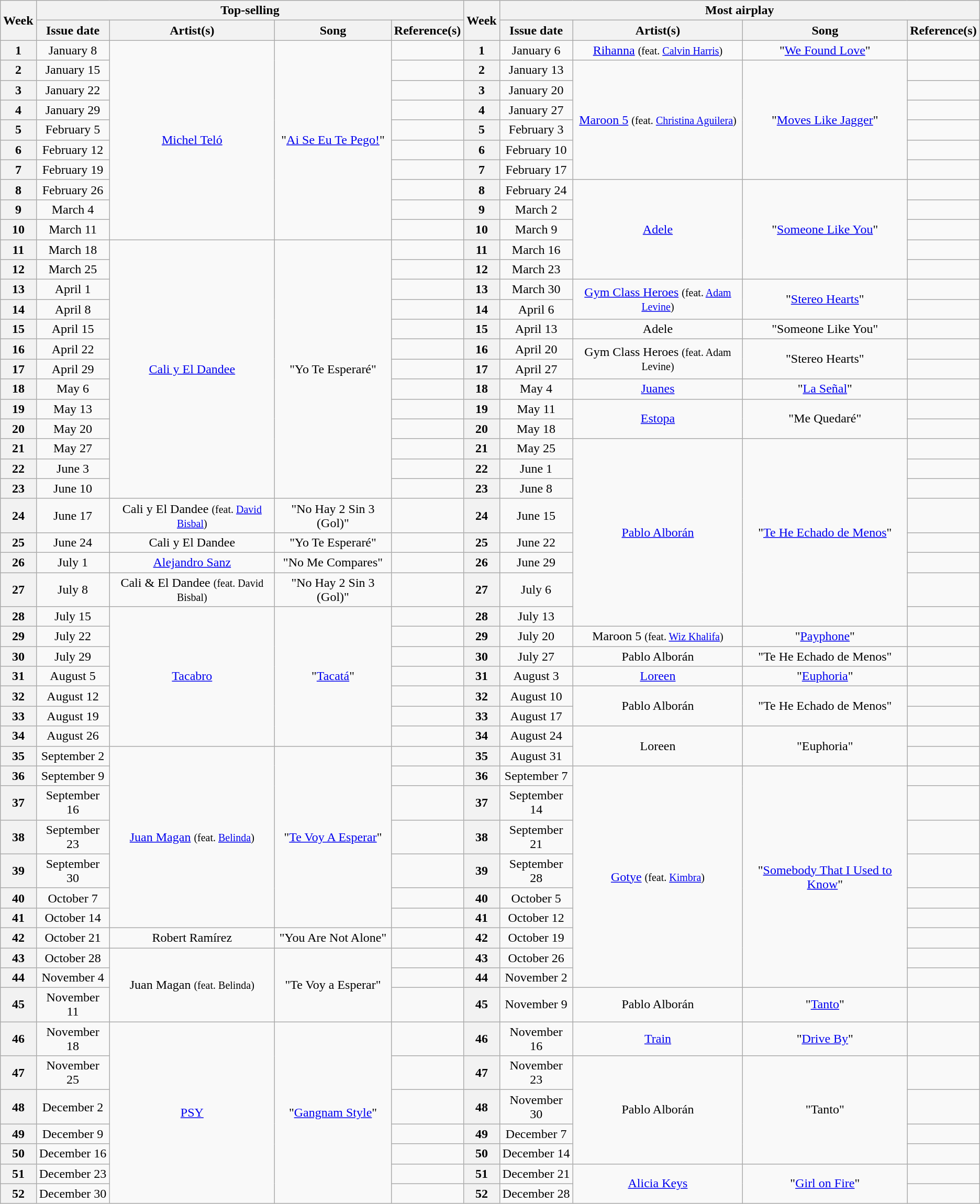<table class="wikitable" style="text-align:center">
<tr>
<th rowspan="2">Week</th>
<th colspan="4">Top-selling</th>
<th rowspan="2">Week</th>
<th colspan="4">Most airplay</th>
</tr>
<tr>
<th>Issue date</th>
<th>Artist(s)</th>
<th>Song</th>
<th>Reference(s)</th>
<th>Issue date</th>
<th>Artist(s)</th>
<th>Song</th>
<th>Reference(s)</th>
</tr>
<tr>
<th>1</th>
<td>January 8</td>
<td rowspan="10"><a href='#'>Michel Teló</a></td>
<td rowspan="10">"<a href='#'>Ai Se Eu Te Pego!</a>"</td>
<td></td>
<th>1</th>
<td>January 6</td>
<td><a href='#'>Rihanna</a> <small>(feat. <a href='#'>Calvin Harris</a>)</small></td>
<td>"<a href='#'>We Found Love</a>"</td>
<td></td>
</tr>
<tr>
<th>2</th>
<td>January 15</td>
<td></td>
<th>2</th>
<td>January 13</td>
<td rowspan="6"><a href='#'>Maroon 5</a> <small>(feat. <a href='#'>Christina Aguilera</a>)</small></td>
<td rowspan="6">"<a href='#'>Moves Like Jagger</a>"</td>
<td></td>
</tr>
<tr>
<th>3</th>
<td>January 22</td>
<td></td>
<th>3</th>
<td>January 20</td>
<td></td>
</tr>
<tr>
<th>4</th>
<td>January 29</td>
<td></td>
<th>4</th>
<td>January 27</td>
<td></td>
</tr>
<tr>
<th>5</th>
<td>February 5</td>
<td></td>
<th>5</th>
<td>February 3</td>
<td></td>
</tr>
<tr>
<th>6</th>
<td>February 12</td>
<td></td>
<th>6</th>
<td>February 10</td>
<td></td>
</tr>
<tr>
<th>7</th>
<td>February 19</td>
<td></td>
<th>7</th>
<td>February 17</td>
<td></td>
</tr>
<tr>
<th>8</th>
<td>February 26</td>
<td></td>
<th>8</th>
<td>February 24</td>
<td rowspan="5"><a href='#'>Adele</a></td>
<td rowspan="5">"<a href='#'>Someone Like You</a>"</td>
<td></td>
</tr>
<tr>
<th>9</th>
<td>March 4</td>
<td></td>
<th>9</th>
<td>March 2</td>
<td></td>
</tr>
<tr>
<th>10</th>
<td>March 11</td>
<td></td>
<th>10</th>
<td>March 9</td>
<td></td>
</tr>
<tr>
<th>11</th>
<td>March 18</td>
<td rowspan="13"><a href='#'>Cali y El Dandee</a></td>
<td rowspan="13">"Yo Te Esperaré"</td>
<td></td>
<th>11</th>
<td>March 16</td>
<td></td>
</tr>
<tr>
<th>12</th>
<td>March 25</td>
<td></td>
<th>12</th>
<td>March 23</td>
<td></td>
</tr>
<tr>
<th>13</th>
<td>April 1</td>
<td></td>
<th>13</th>
<td>March 30</td>
<td rowspan="2"><a href='#'>Gym Class Heroes</a> <small>(feat. <a href='#'>Adam Levine</a>)</small></td>
<td rowspan="2">"<a href='#'>Stereo Hearts</a>"</td>
<td></td>
</tr>
<tr>
<th>14</th>
<td>April 8</td>
<td></td>
<th>14</th>
<td>April 6</td>
<td></td>
</tr>
<tr>
<th>15</th>
<td>April 15</td>
<td></td>
<th>15</th>
<td>April 13</td>
<td>Adele</td>
<td>"Someone Like You"</td>
<td></td>
</tr>
<tr>
<th>16</th>
<td>April 22</td>
<td></td>
<th>16</th>
<td>April 20</td>
<td rowspan="2">Gym Class Heroes <small>(feat. Adam Levine)</small></td>
<td rowspan="2">"Stereo Hearts"</td>
<td></td>
</tr>
<tr>
<th>17</th>
<td>April 29</td>
<td></td>
<th>17</th>
<td>April 27</td>
<td></td>
</tr>
<tr>
<th>18</th>
<td>May 6</td>
<td></td>
<th>18</th>
<td>May 4</td>
<td><a href='#'>Juanes</a></td>
<td>"<a href='#'>La Señal</a>"</td>
<td></td>
</tr>
<tr>
<th>19</th>
<td>May 13</td>
<td></td>
<th>19</th>
<td>May 11</td>
<td rowspan="2"><a href='#'>Estopa</a></td>
<td rowspan="2">"Me Quedaré"</td>
<td></td>
</tr>
<tr>
<th>20</th>
<td>May 20</td>
<td></td>
<th>20</th>
<td>May 18</td>
<td></td>
</tr>
<tr>
<th>21</th>
<td>May 27</td>
<td></td>
<th>21</th>
<td>May 25</td>
<td rowspan="8"><a href='#'>Pablo Alborán</a></td>
<td rowspan="8">"<a href='#'>Te He Echado de Menos</a>"</td>
<td></td>
</tr>
<tr>
<th>22</th>
<td>June 3</td>
<td></td>
<th>22</th>
<td>June 1</td>
<td></td>
</tr>
<tr>
<th>23</th>
<td>June 10</td>
<td></td>
<th>23</th>
<td>June 8</td>
<td></td>
</tr>
<tr>
<th>24</th>
<td>June 17</td>
<td>Cali y El Dandee <small>(feat. <a href='#'>David Bisbal</a>)</small></td>
<td>"No Hay 2 Sin 3 (Gol)"</td>
<td></td>
<th>24</th>
<td>June 15</td>
<td></td>
</tr>
<tr>
<th>25</th>
<td>June 24</td>
<td>Cali y El Dandee</td>
<td>"Yo Te Esperaré"</td>
<td></td>
<th>25</th>
<td>June 22</td>
<td></td>
</tr>
<tr>
<th>26</th>
<td>July 1</td>
<td><a href='#'>Alejandro Sanz</a></td>
<td>"No Me Compares"</td>
<td></td>
<th>26</th>
<td>June 29</td>
<td></td>
</tr>
<tr>
<th>27</th>
<td>July 8</td>
<td>Cali & El Dandee <small>(feat. David Bisbal)</small></td>
<td>"No Hay 2 Sin 3 (Gol)"</td>
<td></td>
<th>27</th>
<td>July 6</td>
<td></td>
</tr>
<tr>
<th>28</th>
<td>July 15</td>
<td rowspan="7"><a href='#'>Tacabro</a></td>
<td rowspan="7">"<a href='#'>Tacatá</a>"</td>
<td></td>
<th>28</th>
<td>July 13</td>
<td></td>
</tr>
<tr>
<th>29</th>
<td>July 22</td>
<td></td>
<th>29</th>
<td>July 20</td>
<td>Maroon 5 <small>(feat. <a href='#'>Wiz Khalifa</a>)</small></td>
<td>"<a href='#'>Payphone</a>"</td>
<td></td>
</tr>
<tr>
<th>30</th>
<td>July 29</td>
<td></td>
<th>30</th>
<td>July 27</td>
<td>Pablo Alborán</td>
<td>"Te He Echado de Menos"</td>
<td></td>
</tr>
<tr>
<th>31</th>
<td>August 5</td>
<td></td>
<th>31</th>
<td>August 3</td>
<td><a href='#'>Loreen</a></td>
<td>"<a href='#'>Euphoria</a>"</td>
<td></td>
</tr>
<tr>
<th>32</th>
<td>August 12</td>
<td></td>
<th>32</th>
<td>August 10</td>
<td rowspan="2">Pablo Alborán</td>
<td rowspan="2">"Te He Echado de Menos"</td>
<td></td>
</tr>
<tr>
<th>33</th>
<td>August 19</td>
<td></td>
<th>33</th>
<td>August 17</td>
<td></td>
</tr>
<tr>
<th>34</th>
<td>August 26</td>
<td></td>
<th>34</th>
<td>August 24</td>
<td rowspan="2">Loreen</td>
<td rowspan="2">"Euphoria"</td>
<td></td>
</tr>
<tr>
<th>35</th>
<td>September 2</td>
<td rowspan="7"><a href='#'>Juan Magan</a> <small>(feat. <a href='#'>Belinda</a>)</small></td>
<td rowspan="7">"<a href='#'>Te Voy A Esperar</a>"</td>
<td></td>
<th>35</th>
<td>August 31</td>
<td></td>
</tr>
<tr>
<th>36</th>
<td>September 9</td>
<td></td>
<th>36</th>
<td>September 7</td>
<td rowspan="9"><a href='#'>Gotye</a> <small>(feat. <a href='#'>Kimbra</a>)</small></td>
<td rowspan="9">"<a href='#'>Somebody That I Used to Know</a>"</td>
<td></td>
</tr>
<tr>
<th>37</th>
<td>September 16</td>
<td></td>
<th>37</th>
<td>September 14</td>
<td></td>
</tr>
<tr>
<th>38</th>
<td>September 23</td>
<td></td>
<th>38</th>
<td>September 21</td>
<td></td>
</tr>
<tr>
<th>39</th>
<td>September 30</td>
<td></td>
<th>39</th>
<td>September 28</td>
<td></td>
</tr>
<tr>
<th>40</th>
<td>October 7</td>
<td></td>
<th>40</th>
<td>October 5</td>
<td></td>
</tr>
<tr>
<th>41</th>
<td>October 14</td>
<td></td>
<th>41</th>
<td>October 12</td>
<td></td>
</tr>
<tr>
<th>42</th>
<td>October 21</td>
<td>Robert Ramírez</td>
<td>"You Are Not Alone"</td>
<td></td>
<th>42</th>
<td>October 19</td>
<td></td>
</tr>
<tr>
<th>43</th>
<td>October 28</td>
<td rowspan="3">Juan Magan <small>(feat. Belinda)</small></td>
<td rowspan="3">"Te Voy a Esperar"</td>
<td></td>
<th>43</th>
<td>October 26</td>
<td></td>
</tr>
<tr>
<th>44</th>
<td>November 4</td>
<td></td>
<th>44</th>
<td>November 2</td>
<td></td>
</tr>
<tr>
<th>45</th>
<td>November 11</td>
<td></td>
<th>45</th>
<td>November 9</td>
<td>Pablo Alborán</td>
<td>"<a href='#'>Tanto</a>"</td>
<td></td>
</tr>
<tr>
<th>46</th>
<td>November 18</td>
<td rowspan="7"><a href='#'>PSY</a></td>
<td rowspan="7">"<a href='#'>Gangnam Style</a>"</td>
<td></td>
<th>46</th>
<td>November 16</td>
<td><a href='#'>Train</a></td>
<td>"<a href='#'>Drive By</a>"</td>
<td></td>
</tr>
<tr>
<th>47</th>
<td>November 25</td>
<td></td>
<th>47</th>
<td>November 23</td>
<td rowspan="4">Pablo Alborán</td>
<td rowspan="4">"Tanto"</td>
<td></td>
</tr>
<tr>
<th>48</th>
<td>December 2</td>
<td></td>
<th>48</th>
<td>November 30</td>
<td></td>
</tr>
<tr>
<th>49</th>
<td>December 9</td>
<td></td>
<th>49</th>
<td>December 7</td>
<td></td>
</tr>
<tr>
<th>50</th>
<td>December 16</td>
<td></td>
<th>50</th>
<td>December 14</td>
<td></td>
</tr>
<tr>
<th>51</th>
<td>December 23</td>
<td></td>
<th>51</th>
<td>December 21</td>
<td rowspan="2"><a href='#'>Alicia Keys</a></td>
<td rowspan="2">"<a href='#'>Girl on Fire</a>"</td>
<td></td>
</tr>
<tr>
<th>52</th>
<td>December 30</td>
<td></td>
<th>52</th>
<td>December 28</td>
<td></td>
</tr>
</table>
